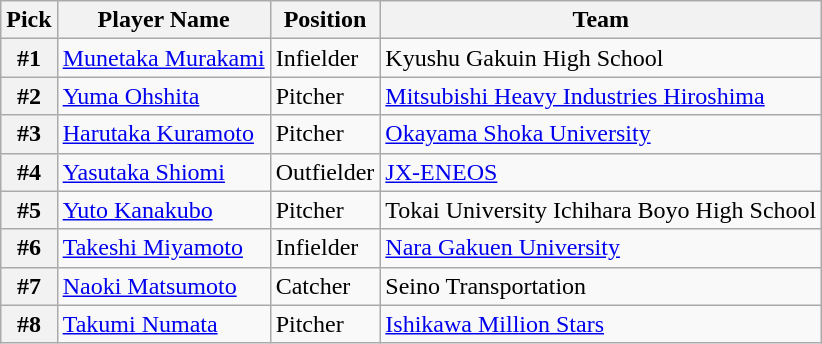<table class="wikitable">
<tr>
<th>Pick</th>
<th>Player Name</th>
<th>Position</th>
<th>Team</th>
</tr>
<tr>
<th>#1</th>
<td><a href='#'>Munetaka Murakami</a></td>
<td>Infielder</td>
<td>Kyushu Gakuin High School</td>
</tr>
<tr>
<th>#2</th>
<td><a href='#'>Yuma Ohshita</a></td>
<td>Pitcher</td>
<td><a href='#'>Mitsubishi Heavy Industries Hiroshima</a></td>
</tr>
<tr>
<th>#3</th>
<td><a href='#'>Harutaka Kuramoto</a></td>
<td>Pitcher</td>
<td><a href='#'>Okayama Shoka University</a></td>
</tr>
<tr>
<th>#4</th>
<td><a href='#'>Yasutaka Shiomi</a></td>
<td>Outfielder</td>
<td><a href='#'>JX-ENEOS</a></td>
</tr>
<tr>
<th>#5</th>
<td><a href='#'>Yuto Kanakubo</a></td>
<td>Pitcher</td>
<td>Tokai University Ichihara Boyo High School</td>
</tr>
<tr>
<th>#6</th>
<td><a href='#'>Takeshi Miyamoto</a></td>
<td>Infielder</td>
<td><a href='#'>Nara Gakuen University</a></td>
</tr>
<tr>
<th>#7</th>
<td><a href='#'>Naoki Matsumoto</a></td>
<td>Catcher</td>
<td>Seino Transportation</td>
</tr>
<tr>
<th>#8</th>
<td><a href='#'>Takumi Numata</a></td>
<td>Pitcher</td>
<td><a href='#'>Ishikawa Million Stars</a></td>
</tr>
</table>
